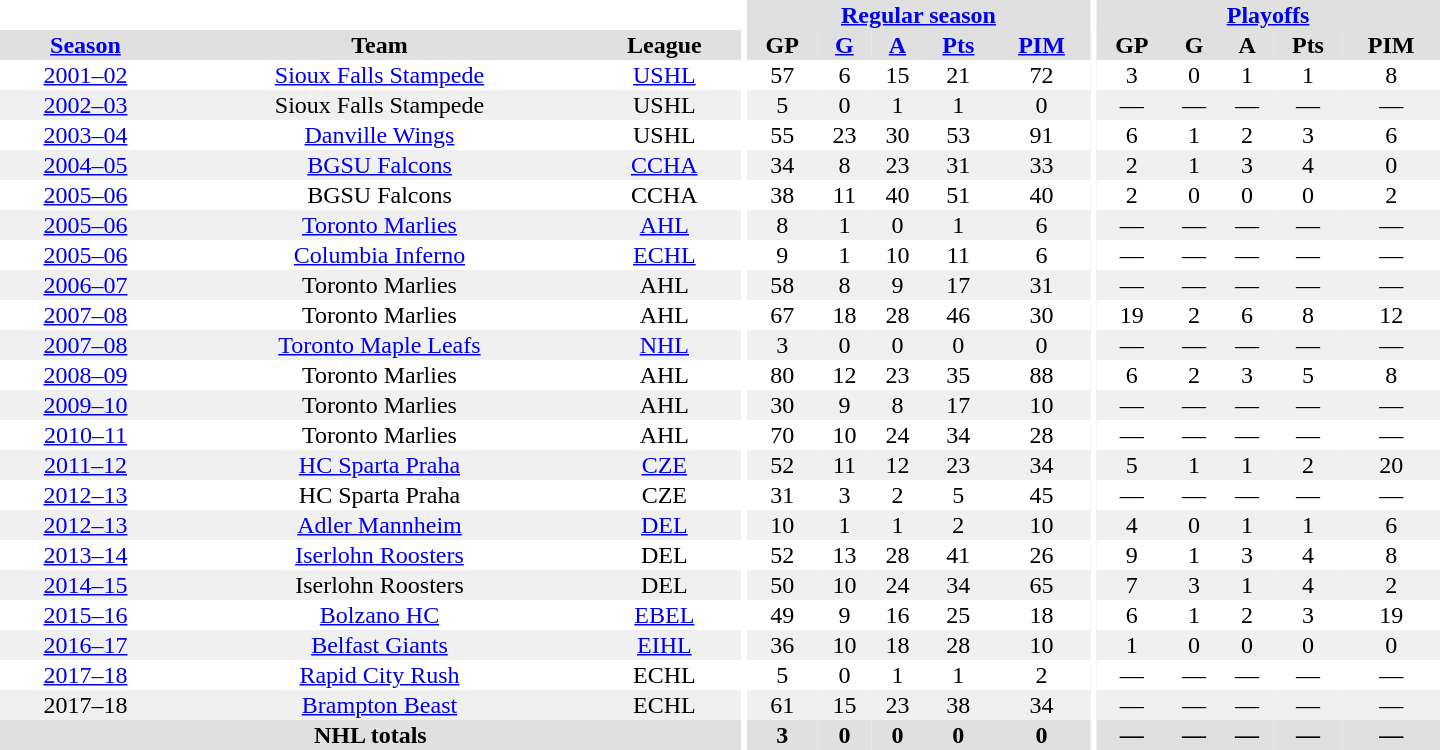<table border="0" cellpadding="1" cellspacing="0" style="text-align:center; width:60em">
<tr bgcolor="#e0e0e0">
<th colspan="3" bgcolor="#ffffff"></th>
<th rowspan="99" bgcolor="#ffffff"></th>
<th colspan="5"><a href='#'>Regular season</a></th>
<th rowspan="99" bgcolor="#ffffff"></th>
<th colspan="5"><a href='#'>Playoffs</a></th>
</tr>
<tr bgcolor="#e0e0e0">
<th><a href='#'>Season</a></th>
<th>Team</th>
<th>League</th>
<th>GP</th>
<th><a href='#'>G</a></th>
<th><a href='#'>A</a></th>
<th><a href='#'>Pts</a></th>
<th><a href='#'>PIM</a></th>
<th>GP</th>
<th>G</th>
<th>A</th>
<th>Pts</th>
<th>PIM</th>
</tr>
<tr ALIGN="center">
<td><a href='#'>2001–02</a></td>
<td><a href='#'>Sioux Falls Stampede</a></td>
<td><a href='#'>USHL</a></td>
<td>57</td>
<td>6</td>
<td>15</td>
<td>21</td>
<td>72</td>
<td>3</td>
<td>0</td>
<td>1</td>
<td>1</td>
<td>8</td>
</tr>
<tr ALIGN="center" bgcolor="#f0f0f0">
<td><a href='#'>2002–03</a></td>
<td>Sioux Falls Stampede</td>
<td>USHL</td>
<td>5</td>
<td>0</td>
<td>1</td>
<td>1</td>
<td>0</td>
<td>—</td>
<td>—</td>
<td>—</td>
<td>—</td>
<td>—</td>
</tr>
<tr ALIGN="center">
<td><a href='#'>2003–04</a></td>
<td><a href='#'>Danville Wings</a></td>
<td>USHL</td>
<td>55</td>
<td>23</td>
<td>30</td>
<td>53</td>
<td>91</td>
<td>6</td>
<td>1</td>
<td>2</td>
<td>3</td>
<td>6</td>
</tr>
<tr ALIGN="center" bgcolor="#f0f0f0">
<td><a href='#'>2004–05</a></td>
<td><a href='#'>BGSU Falcons</a></td>
<td><a href='#'>CCHA</a></td>
<td>34</td>
<td>8</td>
<td>23</td>
<td>31</td>
<td>33</td>
<td>2</td>
<td>1</td>
<td>3</td>
<td>4</td>
<td>0</td>
</tr>
<tr ALIGN="center">
<td><a href='#'>2005–06</a></td>
<td>BGSU Falcons</td>
<td>CCHA</td>
<td>38</td>
<td>11</td>
<td>40</td>
<td>51</td>
<td>40</td>
<td>2</td>
<td>0</td>
<td>0</td>
<td>0</td>
<td>2</td>
</tr>
<tr ALIGN="center" bgcolor="#f0f0f0">
<td><a href='#'>2005–06</a></td>
<td><a href='#'>Toronto Marlies</a></td>
<td><a href='#'>AHL</a></td>
<td>8</td>
<td>1</td>
<td>0</td>
<td>1</td>
<td>6</td>
<td>—</td>
<td>—</td>
<td>—</td>
<td>—</td>
<td>—</td>
</tr>
<tr ALIGN="center">
<td><a href='#'>2005–06</a></td>
<td><a href='#'>Columbia Inferno</a></td>
<td><a href='#'>ECHL</a></td>
<td>9</td>
<td>1</td>
<td>10</td>
<td>11</td>
<td>6</td>
<td>—</td>
<td>—</td>
<td>—</td>
<td>—</td>
<td>—</td>
</tr>
<tr ALIGN="center" bgcolor="#f0f0f0">
<td><a href='#'>2006–07</a></td>
<td>Toronto Marlies</td>
<td>AHL</td>
<td>58</td>
<td>8</td>
<td>9</td>
<td>17</td>
<td>31</td>
<td>—</td>
<td>—</td>
<td>—</td>
<td>—</td>
<td>—</td>
</tr>
<tr ALIGN="center">
<td><a href='#'>2007–08</a></td>
<td>Toronto Marlies</td>
<td>AHL</td>
<td>67</td>
<td>18</td>
<td>28</td>
<td>46</td>
<td>30</td>
<td>19</td>
<td>2</td>
<td>6</td>
<td>8</td>
<td>12</td>
</tr>
<tr ALIGN="center" bgcolor="#f0f0f0">
<td><a href='#'>2007–08</a></td>
<td><a href='#'>Toronto Maple Leafs</a></td>
<td><a href='#'>NHL</a></td>
<td>3</td>
<td>0</td>
<td>0</td>
<td>0</td>
<td>0</td>
<td>—</td>
<td>—</td>
<td>—</td>
<td>—</td>
<td>—</td>
</tr>
<tr ALIGN="center">
<td><a href='#'>2008–09</a></td>
<td>Toronto Marlies</td>
<td>AHL</td>
<td>80</td>
<td>12</td>
<td>23</td>
<td>35</td>
<td>88</td>
<td>6</td>
<td>2</td>
<td>3</td>
<td>5</td>
<td>8</td>
</tr>
<tr ALIGN="center" bgcolor="#f0f0f0">
<td><a href='#'>2009–10</a></td>
<td>Toronto Marlies</td>
<td>AHL</td>
<td>30</td>
<td>9</td>
<td>8</td>
<td>17</td>
<td>10</td>
<td>—</td>
<td>—</td>
<td>—</td>
<td>—</td>
<td>—</td>
</tr>
<tr ALIGN="center">
<td><a href='#'>2010–11</a></td>
<td>Toronto Marlies</td>
<td>AHL</td>
<td>70</td>
<td>10</td>
<td>24</td>
<td>34</td>
<td>28</td>
<td>—</td>
<td>—</td>
<td>—</td>
<td>—</td>
<td>—</td>
</tr>
<tr ALIGN="center" bgcolor="#f0f0f0">
<td><a href='#'>2011–12</a></td>
<td><a href='#'>HC Sparta Praha</a></td>
<td><a href='#'>CZE</a></td>
<td>52</td>
<td>11</td>
<td>12</td>
<td>23</td>
<td>34</td>
<td>5</td>
<td>1</td>
<td>1</td>
<td>2</td>
<td>20</td>
</tr>
<tr ALIGN="center">
<td><a href='#'>2012–13</a></td>
<td>HC Sparta Praha</td>
<td>CZE</td>
<td>31</td>
<td>3</td>
<td>2</td>
<td>5</td>
<td>45</td>
<td>—</td>
<td>—</td>
<td>—</td>
<td>—</td>
<td>—</td>
</tr>
<tr ALIGN="center" bgcolor="#f0f0f0">
<td><a href='#'>2012–13</a></td>
<td><a href='#'>Adler Mannheim</a></td>
<td><a href='#'>DEL</a></td>
<td>10</td>
<td>1</td>
<td>1</td>
<td>2</td>
<td>10</td>
<td>4</td>
<td>0</td>
<td>1</td>
<td>1</td>
<td>6</td>
</tr>
<tr ALIGN="center">
<td><a href='#'>2013–14</a></td>
<td><a href='#'>Iserlohn Roosters</a></td>
<td>DEL</td>
<td>52</td>
<td>13</td>
<td>28</td>
<td>41</td>
<td>26</td>
<td>9</td>
<td>1</td>
<td>3</td>
<td>4</td>
<td>8</td>
</tr>
<tr ALIGN="center" bgcolor="#f0f0f0">
<td><a href='#'>2014–15</a></td>
<td>Iserlohn Roosters</td>
<td>DEL</td>
<td>50</td>
<td>10</td>
<td>24</td>
<td>34</td>
<td>65</td>
<td>7</td>
<td>3</td>
<td>1</td>
<td>4</td>
<td>2</td>
</tr>
<tr ALIGN="center">
<td><a href='#'>2015–16</a></td>
<td><a href='#'>Bolzano HC</a></td>
<td><a href='#'>EBEL</a></td>
<td>49</td>
<td>9</td>
<td>16</td>
<td>25</td>
<td>18</td>
<td>6</td>
<td>1</td>
<td>2</td>
<td>3</td>
<td>19</td>
</tr>
<tr ALIGN="center" bgcolor="#f0f0f0">
<td><a href='#'>2016–17</a></td>
<td><a href='#'>Belfast Giants</a></td>
<td><a href='#'>EIHL</a></td>
<td>36</td>
<td>10</td>
<td>18</td>
<td>28</td>
<td>10</td>
<td>1</td>
<td>0</td>
<td>0</td>
<td>0</td>
<td>0</td>
</tr>
<tr ALIGN="center">
<td><a href='#'>2017–18</a></td>
<td><a href='#'>Rapid City Rush</a></td>
<td>ECHL</td>
<td>5</td>
<td>0</td>
<td>1</td>
<td>1</td>
<td>2</td>
<td>—</td>
<td>—</td>
<td>—</td>
<td>—</td>
<td>—</td>
</tr>
<tr ALIGN="center" bgcolor="#f0f0f0">
<td>2017–18</td>
<td><a href='#'>Brampton Beast</a></td>
<td>ECHL</td>
<td>61</td>
<td>15</td>
<td>23</td>
<td>38</td>
<td>34</td>
<td>—</td>
<td>—</td>
<td>—</td>
<td>—</td>
<td>—</td>
</tr>
<tr bgcolor="#e0e0e0">
<th colspan="3">NHL totals</th>
<th>3</th>
<th>0</th>
<th>0</th>
<th>0</th>
<th>0</th>
<th>—</th>
<th>—</th>
<th>—</th>
<th>—</th>
<th>—</th>
</tr>
</table>
